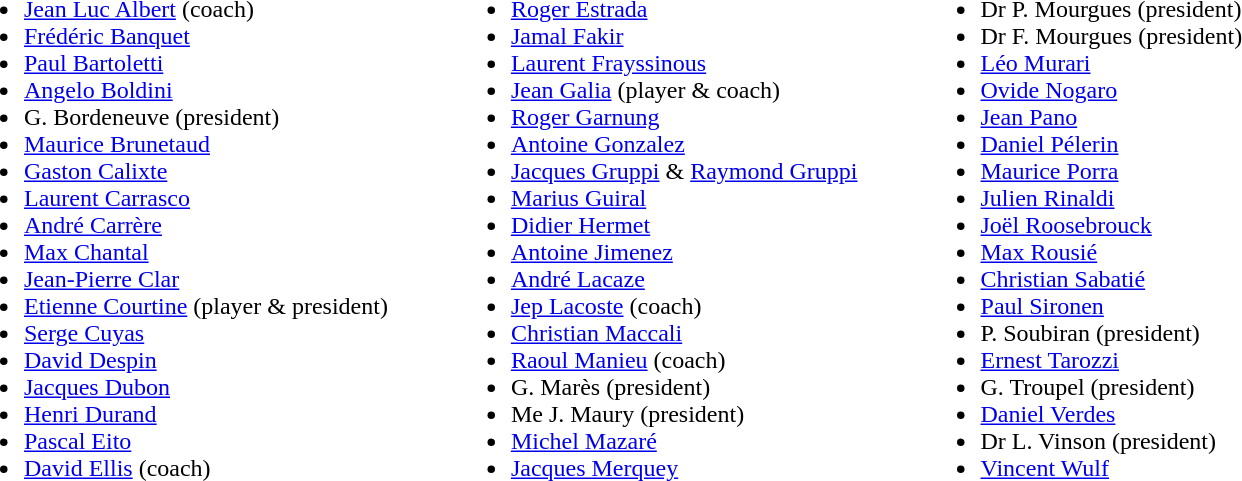<table border="0" cellpadding="2">
<tr valign="top">
<td><br><ul><li> <a href='#'>Jean Luc Albert</a> (coach)</li><li> <a href='#'>Frédéric Banquet</a></li><li> <a href='#'>Paul Bartoletti</a></li><li> <a href='#'>Angelo Boldini</a></li><li> G. Bordeneuve (president)</li><li> <a href='#'>Maurice Brunetaud</a></li><li> <a href='#'>Gaston Calixte</a></li><li> <a href='#'>Laurent Carrasco</a></li><li> <a href='#'>André Carrère</a></li><li> <a href='#'>Max Chantal</a></li><li> <a href='#'>Jean-Pierre Clar</a></li><li> <a href='#'>Etienne Courtine</a> (player & president)</li><li> <a href='#'>Serge Cuyas</a></li><li> <a href='#'>David Despin</a></li><li> <a href='#'>Jacques Dubon</a></li><li> <a href='#'>Henri Durand</a></li><li> <a href='#'>Pascal Eito</a></li><li> <a href='#'>David Ellis</a> (coach)</li></ul></td>
<td width="30"> </td>
<td valign="top"><br><ul><li> <a href='#'>Roger Estrada</a></li><li> <a href='#'>Jamal Fakir</a></li><li> <a href='#'>Laurent Frayssinous</a></li><li> <a href='#'>Jean Galia</a> (player & coach)</li><li> <a href='#'>Roger Garnung</a></li><li> <a href='#'>Antoine Gonzalez</a></li><li> <a href='#'>Jacques Gruppi</a> & <a href='#'>Raymond Gruppi</a></li><li> <a href='#'>Marius Guiral</a></li><li> <a href='#'>Didier Hermet</a></li><li> <a href='#'>Antoine Jimenez</a></li><li> <a href='#'>André Lacaze</a></li><li> <a href='#'>Jep Lacoste</a> (coach)</li><li> <a href='#'>Christian Maccali</a></li><li> <a href='#'>Raoul Manieu</a> (coach)</li><li> G. Marès (president)</li><li> Me J. Maury (president)</li><li> <a href='#'>Michel Mazaré</a></li><li> <a href='#'>Jacques Merquey</a></li></ul></td>
<td width="30"> </td>
<td valign="top"><br><ul><li> Dr P. Mourgues (president)</li><li> Dr F. Mourgues (president)</li><li> <a href='#'>Léo Murari</a></li><li> <a href='#'>Ovide Nogaro</a></li><li> <a href='#'>Jean Pano</a></li><li> <a href='#'>Daniel Pélerin</a></li><li> <a href='#'>Maurice Porra</a></li><li> <a href='#'>Julien Rinaldi</a></li><li> <a href='#'>Joël Roosebrouck</a></li><li> <a href='#'>Max Rousié</a></li><li> <a href='#'>Christian Sabatié</a></li><li> <a href='#'>Paul Sironen</a> </li><li> P. Soubiran (president)</li><li> <a href='#'>Ernest Tarozzi</a></li><li> G. Troupel (president)</li><li> <a href='#'>Daniel Verdes</a></li><li> Dr L. Vinson (president)</li><li> <a href='#'>Vincent Wulf</a></li></ul></td>
</tr>
</table>
